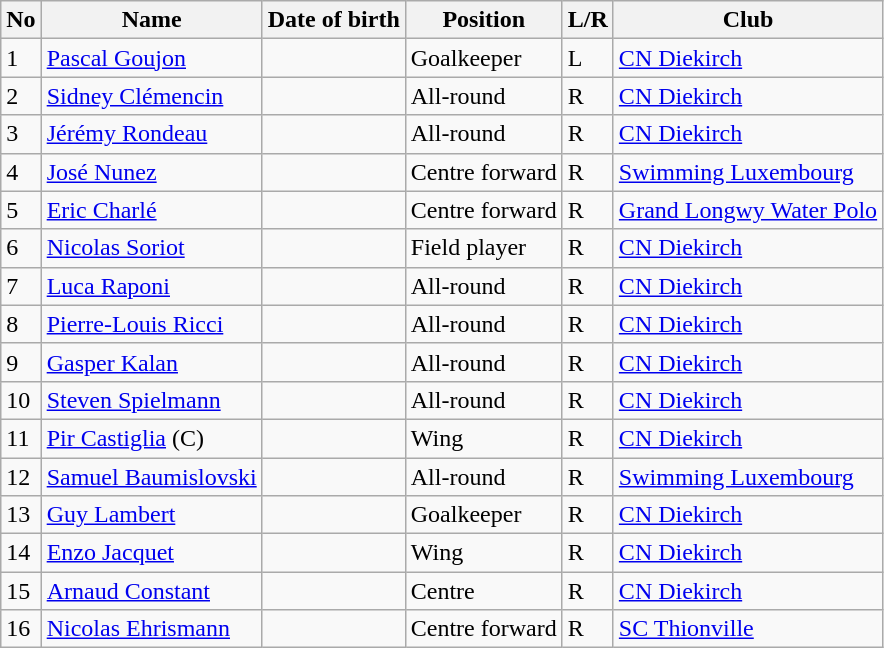<table class="wikitable sortable" text-align:center;">
<tr>
<th>No</th>
<th>Name</th>
<th>Date of birth</th>
<th>Position</th>
<th>L/R</th>
<th>Club</th>
</tr>
<tr>
<td>1</td>
<td align=left><a href='#'>Pascal Goujon</a></td>
<td align=left></td>
<td>Goalkeeper</td>
<td>L</td>
<td align=left> <a href='#'>CN Diekirch</a></td>
</tr>
<tr>
<td>2</td>
<td align=left><a href='#'>Sidney Clémencin</a></td>
<td align=left></td>
<td>All-round</td>
<td>R</td>
<td align=left> <a href='#'>CN Diekirch</a></td>
</tr>
<tr>
<td>3</td>
<td align=left><a href='#'>Jérémy Rondeau</a></td>
<td align=left></td>
<td>All-round</td>
<td>R</td>
<td align=left> <a href='#'>CN Diekirch</a></td>
</tr>
<tr>
<td>4</td>
<td align=left><a href='#'>José Nunez</a></td>
<td align=left></td>
<td>Centre forward</td>
<td>R</td>
<td align=left> <a href='#'>Swimming Luxembourg</a></td>
</tr>
<tr>
<td>5</td>
<td align=left><a href='#'>Eric Charlé</a></td>
<td align=left></td>
<td>Centre forward</td>
<td>R</td>
<td align=left> <a href='#'>Grand Longwy Water Polo</a></td>
</tr>
<tr>
<td>6</td>
<td align=left><a href='#'>Nicolas Soriot</a></td>
<td align=left></td>
<td>Field player</td>
<td>R</td>
<td align=left> <a href='#'>CN Diekirch</a></td>
</tr>
<tr>
<td>7</td>
<td align=left><a href='#'>Luca Raponi</a></td>
<td align=left></td>
<td>All-round</td>
<td>R</td>
<td align=left> <a href='#'>CN Diekirch</a></td>
</tr>
<tr>
<td>8</td>
<td align=left><a href='#'>Pierre-Louis Ricci</a></td>
<td align=left></td>
<td>All-round</td>
<td>R</td>
<td align=left> <a href='#'>CN Diekirch</a></td>
</tr>
<tr>
<td>9</td>
<td align=left><a href='#'>Gasper Kalan</a></td>
<td align=left></td>
<td>All-round</td>
<td>R</td>
<td align=left> <a href='#'>CN Diekirch</a></td>
</tr>
<tr>
<td>10</td>
<td align=left><a href='#'>Steven Spielmann</a></td>
<td align=left></td>
<td>All-round</td>
<td>R</td>
<td align=left> <a href='#'>CN Diekirch</a></td>
</tr>
<tr>
<td>11</td>
<td align=left><a href='#'>Pir Castiglia</a> (C)</td>
<td align=left></td>
<td>Wing</td>
<td>R</td>
<td align=left> <a href='#'>CN Diekirch</a></td>
</tr>
<tr>
<td>12</td>
<td align=left><a href='#'>Samuel Baumislovski</a></td>
<td align=left></td>
<td>All-round</td>
<td>R</td>
<td align=left> <a href='#'>Swimming Luxembourg</a></td>
</tr>
<tr>
<td>13</td>
<td align=left><a href='#'>Guy Lambert</a></td>
<td align=left></td>
<td>Goalkeeper</td>
<td>R</td>
<td align=left> <a href='#'>CN Diekirch</a></td>
</tr>
<tr>
<td>14</td>
<td align=left><a href='#'>Enzo Jacquet</a></td>
<td align=left></td>
<td>Wing</td>
<td>R</td>
<td align=left> <a href='#'>CN Diekirch</a></td>
</tr>
<tr>
<td>15</td>
<td align=left><a href='#'>Arnaud Constant</a></td>
<td align=left></td>
<td>Centre</td>
<td>R</td>
<td align=left> <a href='#'>CN Diekirch</a></td>
</tr>
<tr>
<td>16</td>
<td align=left><a href='#'>Nicolas Ehrismann</a></td>
<td align=left></td>
<td>Centre forward</td>
<td>R</td>
<td align=left> <a href='#'>SC Thionville</a></td>
</tr>
</table>
